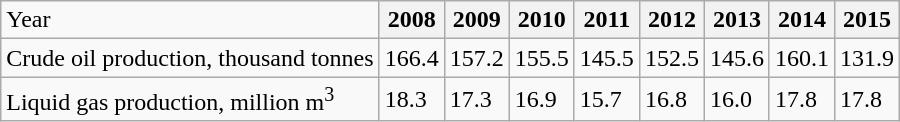<table class="wikitable">
<tr>
<td>Year</td>
<th>2008</th>
<th>2009</th>
<th>2010</th>
<th>2011</th>
<th>2012</th>
<th>2013</th>
<th>2014</th>
<th>2015</th>
</tr>
<tr>
<td>Crude oil production, thousand  tonnes</td>
<td>166.4</td>
<td>157.2</td>
<td>155.5</td>
<td>145.5</td>
<td>152.5</td>
<td>145.6</td>
<td>160.1</td>
<td>131.9</td>
</tr>
<tr>
<td>Liquid gas production, million m<sup>3</sup></td>
<td>18.3</td>
<td>17.3</td>
<td>16.9</td>
<td>15.7</td>
<td>16.8</td>
<td>16.0</td>
<td>17.8</td>
<td>17.8</td>
</tr>
</table>
